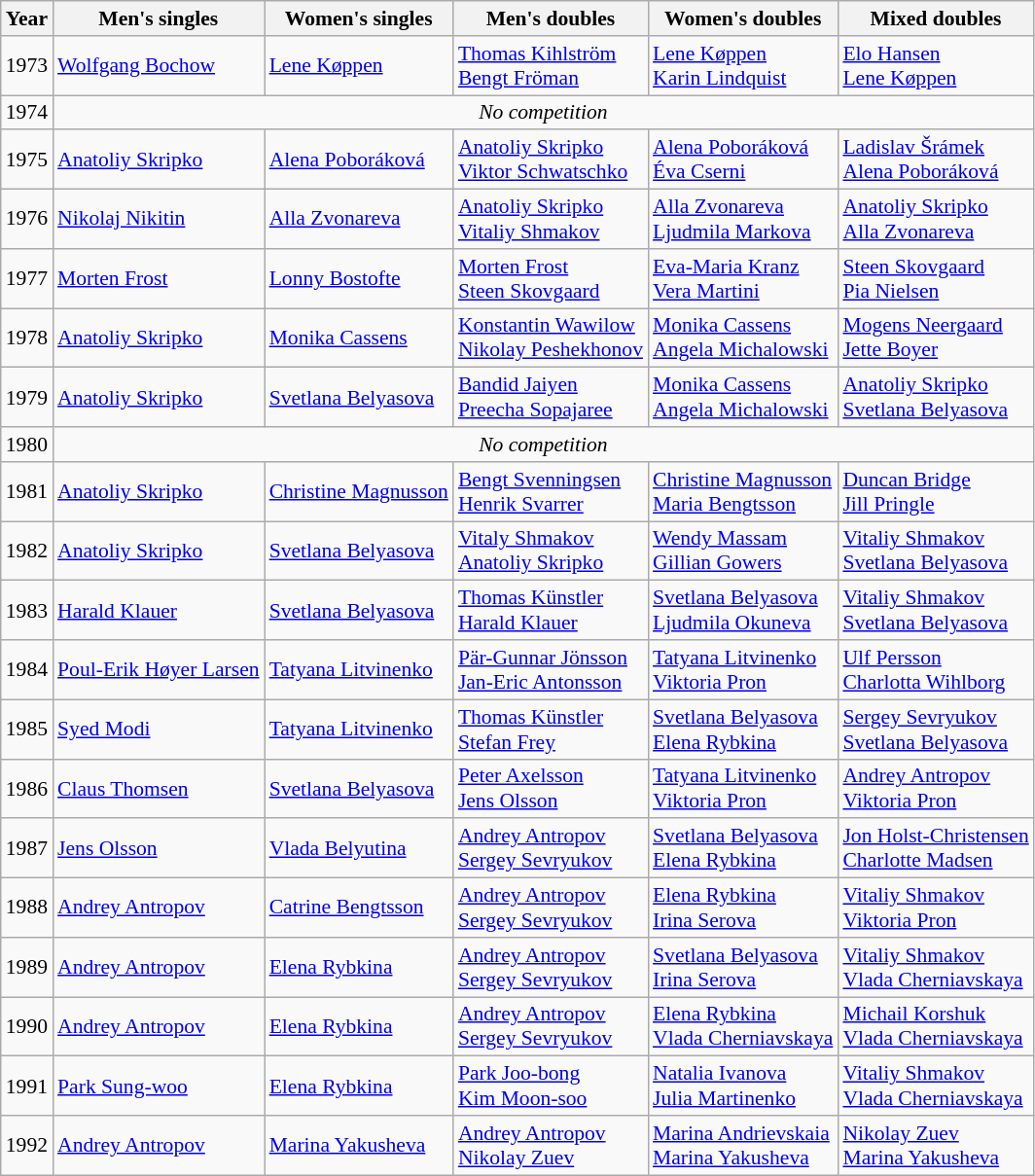<table class=wikitable style="font-size:90%;">
<tr>
<th>Year</th>
<th>Men's singles</th>
<th>Women's singles</th>
<th>Men's doubles</th>
<th>Women's doubles</th>
<th>Mixed doubles</th>
</tr>
<tr>
<td>1973</td>
<td> <a href='#'>Wolfgang Bochow</a></td>
<td> <a href='#'>Lene Køppen</a></td>
<td> <a href='#'>Thomas Kihlström</a><br>  <a href='#'>Bengt Fröman</a></td>
<td> <a href='#'>Lene Køppen</a><br>  <a href='#'>Karin Lindquist</a></td>
<td> <a href='#'>Elo Hansen</a><br>  <a href='#'>Lene Køppen</a></td>
</tr>
<tr>
<td>1974</td>
<td colspan=5 align=center><em>No competition</em></td>
</tr>
<tr>
<td>1975</td>
<td> <a href='#'>Anatoliy Skripko</a></td>
<td> <a href='#'>Alena Poboráková</a></td>
<td> <a href='#'>Anatoliy Skripko</a><br>  <a href='#'>Viktor Schwatschko</a></td>
<td> <a href='#'>Alena Poboráková</a> <br>  <a href='#'>Éva Cserni</a></td>
<td> <a href='#'>Ladislav Šrámek</a><br>  <a href='#'>Alena Poboráková</a></td>
</tr>
<tr>
<td>1976</td>
<td> <a href='#'>Nikolaj Nikitin</a></td>
<td> <a href='#'>Alla Zvonareva</a></td>
<td> <a href='#'>Anatoliy Skripko</a><br>  <a href='#'>Vitaliy Shmakov</a></td>
<td> <a href='#'>Alla Zvonareva</a><br>  <a href='#'>Ljudmila Markova</a></td>
<td> <a href='#'>Anatoliy Skripko</a><br>  <a href='#'>Alla Zvonareva</a></td>
</tr>
<tr>
<td>1977</td>
<td> <a href='#'>Morten Frost</a></td>
<td> <a href='#'>Lonny Bostofte</a></td>
<td> <a href='#'>Morten Frost</a><br>  <a href='#'>Steen Skovgaard</a></td>
<td> <a href='#'>Eva-Maria Kranz</a><br>  <a href='#'>Vera Martini</a></td>
<td> <a href='#'>Steen Skovgaard</a><br>  <a href='#'>Pia Nielsen</a></td>
</tr>
<tr>
<td>1978</td>
<td> <a href='#'>Anatoliy Skripko</a></td>
<td> <a href='#'>Monika Cassens</a></td>
<td> <a href='#'>Konstantin Wawilow</a><br>  <a href='#'>Nikolay Peshekhonov</a></td>
<td> <a href='#'>Monika Cassens</a><br>  <a href='#'>Angela Michalowski</a></td>
<td> <a href='#'>Mogens Neergaard</a><br>  <a href='#'>Jette Boyer</a></td>
</tr>
<tr>
<td>1979</td>
<td> <a href='#'>Anatoliy Skripko</a></td>
<td> <a href='#'>Svetlana Belyasova</a></td>
<td> <a href='#'>Bandid Jaiyen</a><br>  <a href='#'>Preecha Sopajaree</a></td>
<td> <a href='#'>Monika Cassens</a><br>  <a href='#'>Angela Michalowski</a></td>
<td> <a href='#'>Anatoliy Skripko</a><br>  <a href='#'>Svetlana Belyasova</a></td>
</tr>
<tr>
<td>1980</td>
<td colspan=5 align=center><em>No competition</em></td>
</tr>
<tr>
<td>1981</td>
<td> <a href='#'>Anatoliy Skripko</a></td>
<td> <a href='#'>Christine Magnusson</a></td>
<td> <a href='#'>Bengt Svenningsen</a><br>  <a href='#'>Henrik Svarrer</a></td>
<td> <a href='#'>Christine Magnusson</a><br>  <a href='#'>Maria Bengtsson</a></td>
<td> <a href='#'>Duncan Bridge</a><br>  <a href='#'>Jill Pringle</a></td>
</tr>
<tr>
<td>1982</td>
<td> <a href='#'>Anatoliy Skripko</a></td>
<td> <a href='#'>Svetlana Belyasova</a></td>
<td> <a href='#'>Vitaly Shmakov</a><br>  <a href='#'>Anatoliy Skripko</a></td>
<td> <a href='#'>Wendy Massam</a><br>  <a href='#'>Gillian Gowers</a></td>
<td> <a href='#'>Vitaliy Shmakov</a><br>  <a href='#'>Svetlana Belyasova</a></td>
</tr>
<tr>
<td>1983</td>
<td> <a href='#'>Harald Klauer</a></td>
<td> <a href='#'>Svetlana Belyasova</a></td>
<td> <a href='#'>Thomas Künstler</a><br>  <a href='#'>Harald Klauer</a></td>
<td> <a href='#'>Svetlana Belyasova</a><br>  <a href='#'>Ljudmila Okuneva</a></td>
<td> <a href='#'>Vitaliy Shmakov</a><br>  <a href='#'>Svetlana Belyasova</a></td>
</tr>
<tr>
<td>1984</td>
<td> <a href='#'>Poul-Erik Høyer Larsen</a></td>
<td> <a href='#'>Tatyana Litvinenko</a></td>
<td> <a href='#'>Pär-Gunnar Jönsson</a><br> <a href='#'>Jan-Eric Antonsson</a></td>
<td> <a href='#'>Tatyana Litvinenko</a><br> <a href='#'>Viktoria Pron</a></td>
<td> <a href='#'>Ulf Persson</a><br> <a href='#'>Charlotta Wihlborg</a></td>
</tr>
<tr>
<td>1985</td>
<td> <a href='#'>Syed Modi</a></td>
<td> <a href='#'>Tatyana Litvinenko</a></td>
<td> <a href='#'>Thomas Künstler</a><br>  <a href='#'>Stefan Frey</a></td>
<td> <a href='#'>Svetlana Belyasova</a><br>  <a href='#'>Elena Rybkina</a></td>
<td> <a href='#'>Sergey Sevryukov</a><br>  <a href='#'>Svetlana Belyasova</a></td>
</tr>
<tr>
<td>1986</td>
<td> <a href='#'>Claus Thomsen</a></td>
<td> <a href='#'>Svetlana Belyasova</a></td>
<td> <a href='#'>Peter Axelsson</a><br>  <a href='#'>Jens Olsson</a></td>
<td> <a href='#'>Tatyana Litvinenko</a><br>  <a href='#'>Viktoria Pron</a></td>
<td> <a href='#'>Andrey Antropov</a><br>  <a href='#'>Viktoria Pron</a></td>
</tr>
<tr>
<td>1987</td>
<td> <a href='#'>Jens Olsson</a></td>
<td> <a href='#'>Vlada Belyutina</a></td>
<td> <a href='#'>Andrey Antropov</a><br>  <a href='#'>Sergey Sevryukov</a></td>
<td> <a href='#'>Svetlana Belyasova</a><br>  <a href='#'>Elena Rybkina</a></td>
<td> <a href='#'>Jon Holst-Christensen</a><br>  <a href='#'>Charlotte Madsen</a></td>
</tr>
<tr>
<td>1988</td>
<td> <a href='#'>Andrey Antropov</a></td>
<td> <a href='#'>Catrine Bengtsson</a></td>
<td> <a href='#'>Andrey Antropov</a><br>  <a href='#'>Sergey Sevryukov</a></td>
<td> <a href='#'>Elena Rybkina</a><br>  <a href='#'>Irina Serova</a></td>
<td> <a href='#'>Vitaliy Shmakov</a><br>  <a href='#'>Viktoria Pron</a></td>
</tr>
<tr>
<td>1989</td>
<td> <a href='#'>Andrey Antropov</a></td>
<td> <a href='#'>Elena Rybkina</a></td>
<td> <a href='#'>Andrey Antropov</a><br>  <a href='#'>Sergey Sevryukov</a></td>
<td> <a href='#'>Svetlana Belyasova</a><br>  <a href='#'>Irina Serova</a></td>
<td> <a href='#'>Vitaliy Shmakov</a><br>  <a href='#'>Vlada Cherniavskaya</a></td>
</tr>
<tr>
<td>1990</td>
<td> <a href='#'>Andrey Antropov</a></td>
<td> <a href='#'>Elena Rybkina</a></td>
<td> <a href='#'>Andrey Antropov</a><br>  <a href='#'>Sergey Sevryukov</a></td>
<td> <a href='#'>Elena Rybkina</a><br>  <a href='#'>Vlada Cherniavskaya</a></td>
<td> <a href='#'>Michail Korshuk</a><br>  <a href='#'>Vlada Cherniavskaya</a></td>
</tr>
<tr>
<td>1991</td>
<td> <a href='#'>Park Sung-woo</a></td>
<td> <a href='#'>Elena Rybkina</a></td>
<td> <a href='#'>Park Joo-bong</a><br>  <a href='#'>Kim Moon-soo</a></td>
<td> <a href='#'>Natalia Ivanova</a><br>  <a href='#'>Julia Martinenko</a></td>
<td> <a href='#'>Vitaliy Shmakov</a><br>  <a href='#'>Vlada Cherniavskaya</a></td>
</tr>
<tr>
<td>1992</td>
<td> <a href='#'>Andrey Antropov</a></td>
<td> <a href='#'>Marina Yakusheva</a></td>
<td> <a href='#'>Andrey Antropov</a><br>  <a href='#'>Nikolay Zuev</a></td>
<td> <a href='#'>Marina Andrievskaia</a><br>  <a href='#'>Marina Yakusheva</a></td>
<td> <a href='#'>Nikolay Zuev</a><br>  <a href='#'>Marina Yakusheva</a></td>
</tr>
</table>
